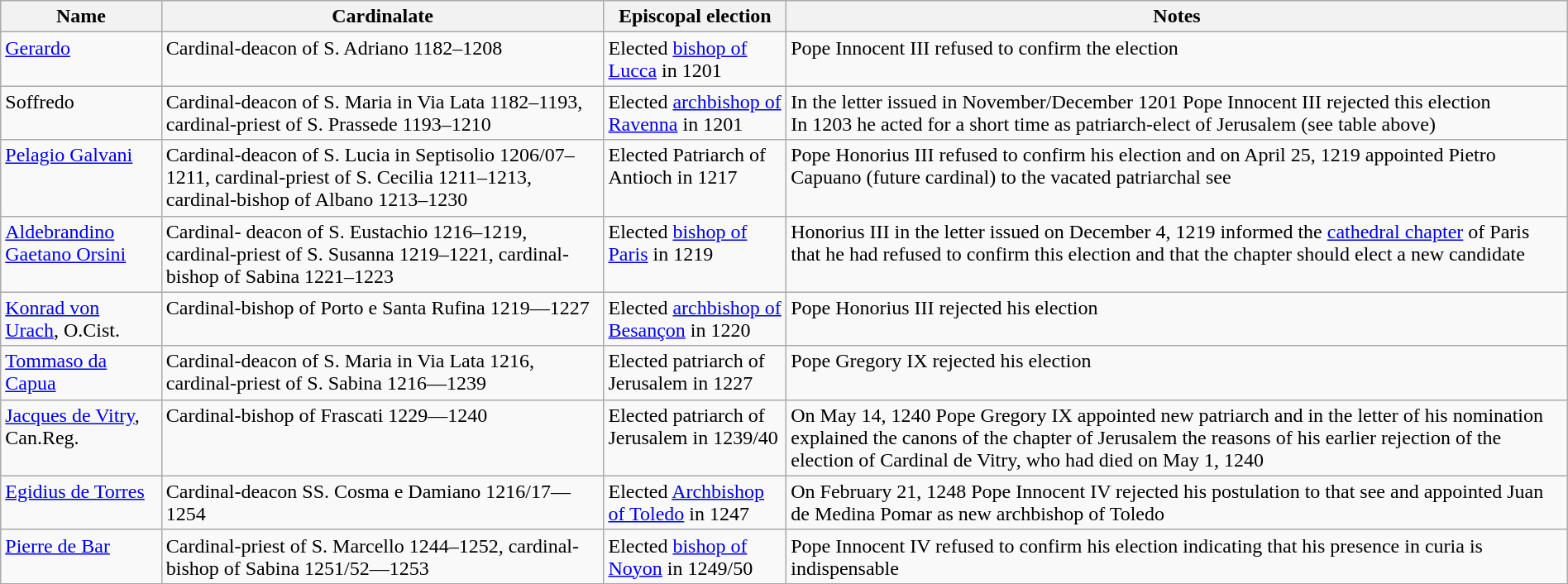<table class="wikitable sortable" style="width:100%">
<tr>
<th width="*">Name</th>
<th width="*">Cardinalate</th>
<th width="*">Episcopal election</th>
<th width="*">Notes</th>
</tr>
<tr valign="top">
<td><a href='#'>Gerardo</a></td>
<td>Cardinal-deacon of S. Adriano 1182–1208</td>
<td>Elected <a href='#'>bishop of Lucca</a> in 1201</td>
<td>Pope Innocent III refused to confirm the election</td>
</tr>
<tr valign="top">
<td>Soffredo</td>
<td>Cardinal-deacon of S. Maria in Via Lata 1182–1193, cardinal-priest of S. Prassede 1193–1210</td>
<td>Elected <a href='#'>archbishop of Ravenna</a> in 1201</td>
<td>In the letter issued in November/December 1201 Pope Innocent III rejected this election<br>In 1203 he acted for a short time as patriarch-elect of Jerusalem (see table above)</td>
</tr>
<tr valign="top">
<td><a href='#'>Pelagio Galvani</a></td>
<td>Cardinal-deacon of S. Lucia in Septisolio 1206/07–1211, cardinal-priest of S. Cecilia 1211–1213, cardinal-bishop of Albano 1213–1230</td>
<td>Elected Patriarch of Antioch in 1217</td>
<td>Pope Honorius III refused to confirm his election and on April 25, 1219 appointed Pietro Capuano (future cardinal) to the vacated patriarchal see</td>
</tr>
<tr valign="top">
<td><a href='#'>Aldebrandino Gaetano Orsini</a></td>
<td>Cardinal- deacon of S. Eustachio 1216–1219, cardinal-priest of S. Susanna 1219–1221, cardinal-bishop of Sabina 1221–1223</td>
<td>Elected <a href='#'>bishop of Paris</a> in 1219</td>
<td>Honorius III in the letter issued on December 4, 1219 informed the <a href='#'>cathedral chapter</a> of Paris that he had refused to confirm this election and that the chapter should elect a new candidate</td>
</tr>
<tr valign="top">
<td><a href='#'>Konrad von Urach</a>, O.Cist.</td>
<td>Cardinal-bishop of Porto e Santa Rufina 1219—1227</td>
<td>Elected <a href='#'>archbishop of Besançon</a> in 1220</td>
<td>Pope Honorius III rejected his election</td>
</tr>
<tr valign="top">
<td><a href='#'>Tommaso da Capua</a></td>
<td>Cardinal-deacon of S. Maria in Via Lata 1216, cardinal-priest of S. Sabina 1216—1239</td>
<td>Elected patriarch of Jerusalem in 1227</td>
<td>Pope Gregory IX rejected his election</td>
</tr>
<tr valign="top">
<td><a href='#'>Jacques de Vitry</a>, Can.Reg.</td>
<td>Cardinal-bishop of Frascati 1229—1240</td>
<td>Elected patriarch of Jerusalem in 1239/40</td>
<td>On May 14, 1240 Pope Gregory IX appointed new patriarch and in the letter of his nomination explained the canons of the chapter of Jerusalem the reasons of his earlier rejection of the election of Cardinal de Vitry, who had died on May 1, 1240</td>
</tr>
<tr valign="top">
<td><a href='#'>Egidius de Torres</a></td>
<td>Cardinal-deacon SS. Cosma e Damiano 1216/17—1254</td>
<td>Elected <a href='#'>Archbishop of Toledo</a> in 1247</td>
<td>On February 21, 1248 Pope Innocent IV rejected his postulation to that see and appointed Juan de Medina Pomar as new archbishop of Toledo</td>
</tr>
<tr valign="top">
<td><a href='#'>Pierre de Bar</a></td>
<td>Cardinal-priest of S. Marcello 1244–1252, cardinal-bishop of Sabina 1251/52—1253</td>
<td>Elected <a href='#'>bishop of Noyon</a> in 1249/50</td>
<td>Pope Innocent IV refused to confirm his election indicating that his presence in curia is indispensable</td>
</tr>
</table>
